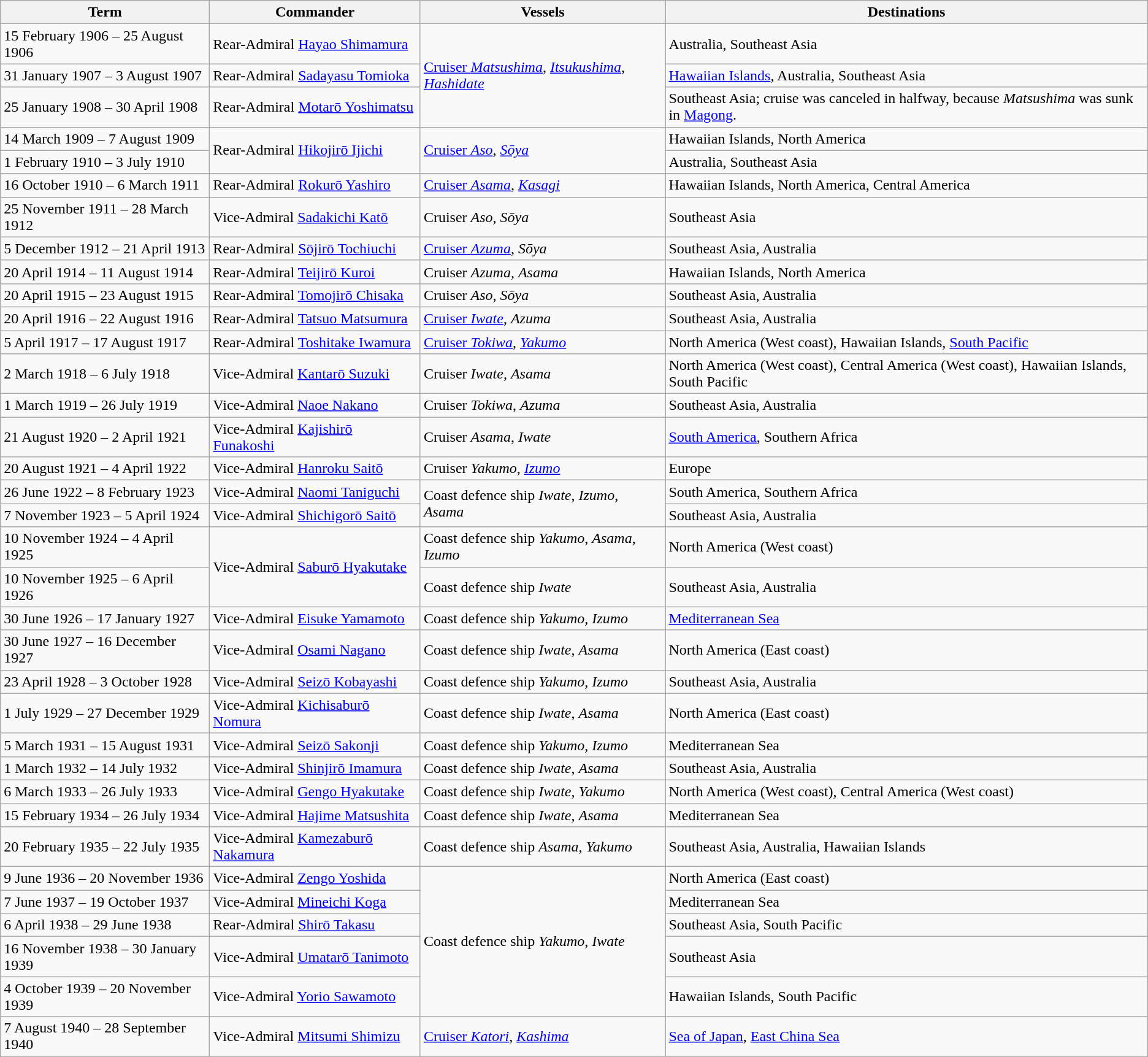<table class="wikitable">
<tr>
<th>Term</th>
<th>Commander</th>
<th>Vessels</th>
<th>Destinations</th>
</tr>
<tr>
<td>15 February 1906 – 25 August 1906</td>
<td>Rear-Admiral <a href='#'>Hayao Shimamura</a></td>
<td rowspan=3><a href='#'>Cruiser <em>Matsushima</em></a>, <a href='#'><em>Itsukushima</em></a>, <a href='#'><em>Hashidate</em></a></td>
<td>Australia, Southeast Asia</td>
</tr>
<tr>
<td>31 January 1907 – 3 August 1907</td>
<td>Rear-Admiral <a href='#'>Sadayasu Tomioka</a></td>
<td><a href='#'>Hawaiian Islands</a>, Australia, Southeast Asia</td>
</tr>
<tr>
<td>25 January 1908 – 30 April 1908</td>
<td>Rear-Admiral <a href='#'>Motarō Yoshimatsu</a></td>
<td>Southeast Asia; cruise was canceled in halfway, because <em>Matsushima</em> was sunk in <a href='#'>Magong</a>.</td>
</tr>
<tr>
<td>14 March 1909 – 7 August 1909</td>
<td rowspan=2>Rear-Admiral <a href='#'>Hikojirō Ijichi</a></td>
<td rowspan=2><a href='#'>Cruiser <em>Aso</em></a>, <a href='#'><em>Sōya</em></a></td>
<td>Hawaiian Islands, North America</td>
</tr>
<tr>
<td>1 February 1910 – 3 July 1910</td>
<td>Australia, Southeast Asia</td>
</tr>
<tr>
<td>16 October 1910 – 6 March 1911</td>
<td>Rear-Admiral <a href='#'>Rokurō Yashiro</a></td>
<td><a href='#'>Cruiser <em>Asama</em></a>, <a href='#'><em>Kasagi</em></a></td>
<td>Hawaiian Islands, North America, Central America</td>
</tr>
<tr>
<td>25 November 1911 – 28 March 1912</td>
<td>Vice-Admiral <a href='#'>Sadakichi Katō</a></td>
<td>Cruiser <em>Aso</em>, <em>Sōya</em></td>
<td>Southeast Asia</td>
</tr>
<tr>
<td>5 December 1912 – 21 April 1913</td>
<td>Rear-Admiral <a href='#'>Sōjirō Tochiuchi</a></td>
<td><a href='#'>Cruiser <em>Azuma</em></a>, <em>Sōya</em></td>
<td>Southeast Asia, Australia</td>
</tr>
<tr>
<td>20 April 1914 – 11 August 1914</td>
<td>Rear-Admiral <a href='#'>Teijirō Kuroi</a></td>
<td>Cruiser <em>Azuma</em>, <em>Asama</em></td>
<td>Hawaiian Islands, North America</td>
</tr>
<tr>
<td>20 April 1915 – 23 August 1915</td>
<td>Rear-Admiral <a href='#'>Tomojirō Chisaka</a></td>
<td>Cruiser <em>Aso</em>, <em>Sōya</em></td>
<td>Southeast Asia, Australia</td>
</tr>
<tr>
<td>20 April 1916 – 22 August 1916</td>
<td>Rear-Admiral <a href='#'>Tatsuo Matsumura</a></td>
<td><a href='#'>Cruiser <em>Iwate</em></a>, <em>Azuma</em></td>
<td>Southeast Asia, Australia</td>
</tr>
<tr>
<td>5 April 1917 – 17 August 1917</td>
<td>Rear-Admiral <a href='#'>Toshitake Iwamura</a></td>
<td><a href='#'>Cruiser <em>Tokiwa</em></a>, <a href='#'><em>Yakumo</em></a></td>
<td>North America (West coast), Hawaiian Islands, <a href='#'>South Pacific</a></td>
</tr>
<tr>
<td>2 March 1918 – 6 July 1918</td>
<td>Vice-Admiral <a href='#'>Kantarō Suzuki</a></td>
<td>Cruiser <em>Iwate</em>, <em>Asama</em></td>
<td>North America (West coast), Central America (West coast), Hawaiian Islands, South Pacific</td>
</tr>
<tr>
<td>1 March 1919 – 26 July 1919</td>
<td>Vice-Admiral <a href='#'>Naoe Nakano</a></td>
<td>Cruiser <em>Tokiwa</em>, <em>Azuma</em></td>
<td>Southeast Asia, Australia</td>
</tr>
<tr>
<td>21 August 1920 – 2 April 1921</td>
<td>Vice-Admiral <a href='#'>Kajishirō Funakoshi</a></td>
<td>Cruiser <em>Asama</em>, <em>Iwate</em></td>
<td><a href='#'>South America</a>, Southern Africa</td>
</tr>
<tr>
<td>20 August 1921 – 4 April 1922</td>
<td>Vice-Admiral <a href='#'>Hanroku Saitō</a></td>
<td>Cruiser <em>Yakumo</em>, <a href='#'><em>Izumo</em></a></td>
<td>Europe</td>
</tr>
<tr>
<td>26 June 1922 – 8 February 1923</td>
<td>Vice-Admiral <a href='#'>Naomi Taniguchi</a></td>
<td rowspan=2>Coast defence ship <em>Iwate</em>, <em>Izumo</em>, <em>Asama</em></td>
<td>South America, Southern Africa</td>
</tr>
<tr>
<td>7 November 1923 – 5 April 1924</td>
<td>Vice-Admiral <a href='#'>Shichigorō Saitō</a></td>
<td>Southeast Asia, Australia</td>
</tr>
<tr>
<td>10 November 1924 – 4 April 1925</td>
<td rowspan=2>Vice-Admiral <a href='#'>Saburō Hyakutake</a></td>
<td>Coast defence ship <em>Yakumo</em>, <em>Asama</em>, <em>Izumo</em></td>
<td>North America (West coast)</td>
</tr>
<tr>
<td>10 November 1925 – 6 April 1926</td>
<td>Coast defence ship <em>Iwate</em></td>
<td>Southeast Asia, Australia</td>
</tr>
<tr>
<td>30 June 1926 – 17 January 1927</td>
<td>Vice-Admiral <a href='#'>Eisuke Yamamoto</a></td>
<td>Coast defence ship <em>Yakumo</em>, <em>Izumo</em></td>
<td><a href='#'>Mediterranean Sea</a></td>
</tr>
<tr>
<td>30 June 1927 – 16 December 1927</td>
<td>Vice-Admiral <a href='#'>Osami Nagano</a></td>
<td>Coast defence ship <em>Iwate</em>, <em>Asama</em></td>
<td>North America (East coast)</td>
</tr>
<tr>
<td>23 April 1928 – 3 October 1928</td>
<td>Vice-Admiral <a href='#'>Seizō Kobayashi</a></td>
<td>Coast defence ship <em>Yakumo</em>, <em>Izumo</em></td>
<td>Southeast Asia, Australia</td>
</tr>
<tr>
<td>1 July 1929 – 27 December 1929</td>
<td>Vice-Admiral <a href='#'>Kichisaburō Nomura</a></td>
<td>Coast defence ship <em>Iwate</em>, <em>Asama</em></td>
<td>North America (East coast)</td>
</tr>
<tr>
<td>5 March 1931 – 15 August 1931</td>
<td>Vice-Admiral <a href='#'>Seizō Sakonji</a></td>
<td>Coast defence ship <em>Yakumo</em>, <em>Izumo</em></td>
<td>Mediterranean Sea</td>
</tr>
<tr>
<td>1 March 1932 – 14 July 1932</td>
<td>Vice-Admiral <a href='#'>Shinjirō Imamura</a></td>
<td>Coast defence ship <em>Iwate</em>, <em>Asama</em></td>
<td>Southeast Asia, Australia</td>
</tr>
<tr>
<td>6 March 1933 – 26 July 1933</td>
<td>Vice-Admiral <a href='#'>Gengo Hyakutake</a></td>
<td>Coast defence ship <em>Iwate</em>, <em>Yakumo</em></td>
<td>North America (West coast), Central America (West coast)</td>
</tr>
<tr>
<td>15 February 1934 – 26 July 1934</td>
<td>Vice-Admiral <a href='#'>Hajime Matsushita</a></td>
<td>Coast defence ship <em>Iwate</em>, <em>Asama</em></td>
<td>Mediterranean Sea</td>
</tr>
<tr>
<td>20 February 1935 – 22 July 1935</td>
<td>Vice-Admiral <a href='#'>Kamezaburō Nakamura</a></td>
<td>Coast defence ship <em>Asama</em>, <em>Yakumo</em></td>
<td>Southeast Asia, Australia, Hawaiian Islands</td>
</tr>
<tr>
<td>9 June 1936 – 20 November 1936</td>
<td>Vice-Admiral <a href='#'>Zengo Yoshida</a></td>
<td rowspan=5>Coast defence ship <em>Yakumo</em>, <em>Iwate</em></td>
<td>North America (East coast)</td>
</tr>
<tr>
<td>7 June 1937 – 19 October 1937</td>
<td>Vice-Admiral <a href='#'>Mineichi Koga</a></td>
<td>Mediterranean Sea</td>
</tr>
<tr>
<td>6 April 1938 – 29 June 1938</td>
<td>Rear-Admiral <a href='#'>Shirō Takasu</a></td>
<td>Southeast Asia, South Pacific</td>
</tr>
<tr>
<td>16 November 1938 – 30 January 1939</td>
<td>Vice-Admiral <a href='#'>Umatarō Tanimoto</a></td>
<td>Southeast Asia</td>
</tr>
<tr>
<td>4 October 1939 – 20 November 1939</td>
<td>Vice-Admiral <a href='#'>Yorio Sawamoto</a></td>
<td>Hawaiian Islands, South Pacific</td>
</tr>
<tr>
<td>7 August 1940 – 28 September 1940</td>
<td>Vice-Admiral <a href='#'>Mitsumi Shimizu</a></td>
<td><a href='#'>Cruiser <em>Katori</em></a>, <a href='#'><em>Kashima</em></a></td>
<td><a href='#'>Sea of Japan</a>, <a href='#'>East China Sea</a></td>
</tr>
</table>
